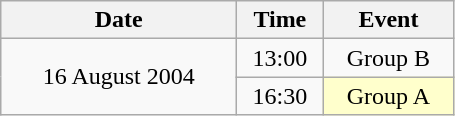<table class = "wikitable" style="text-align:center;">
<tr>
<th width=150>Date</th>
<th width=50>Time</th>
<th width=80>Event</th>
</tr>
<tr>
<td rowspan=2>16 August 2004</td>
<td>13:00</td>
<td>Group B</td>
</tr>
<tr>
<td>16:30</td>
<td bgcolor=ffffcc>Group A</td>
</tr>
</table>
